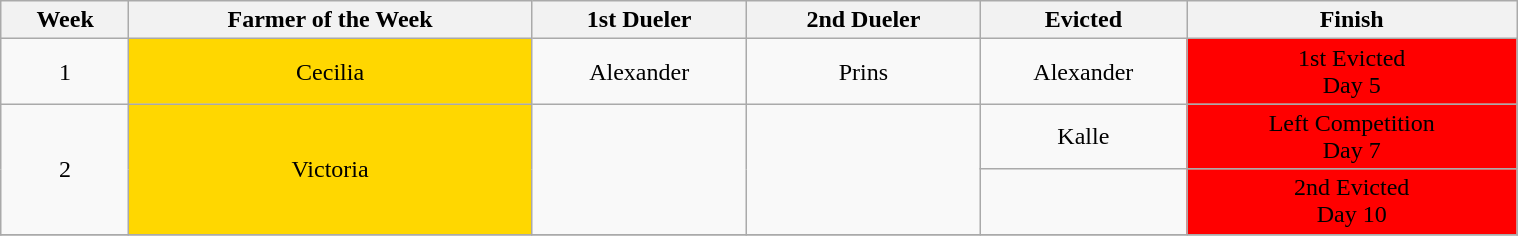<table class="wikitable" style="font-size:100%; text-align:center; width: 80%; margin-left: auto; margin-right: auto;">
<tr>
<th>Week</th>
<th>Farmer of the Week</th>
<th>1st Dueler</th>
<th>2nd Dueler</th>
<th>Evicted</th>
<th>Finish</th>
</tr>
<tr>
<td>1</td>
<td style="background:gold;">Cecilia</td>
<td>Alexander</td>
<td>Prins</td>
<td>Alexander</td>
<td style="background:#ff0000">1st Evicted<br>Day 5</td>
</tr>
<tr>
<td rowspan="2">2</td>
<td rowspan="2" style="background:gold;">Victoria</td>
<td rowspan="2"></td>
<td rowspan="2"></td>
<td rowspan="1">Kalle</td>
<td rowspan="1" style="background:#ff0000">Left Competition<br>Day 7</td>
</tr>
<tr>
<td rowspan="1"></td>
<td rowspan="1" style="background:#ff0000">2nd Evicted<br>Day 10</td>
</tr>
<tr>
</tr>
</table>
